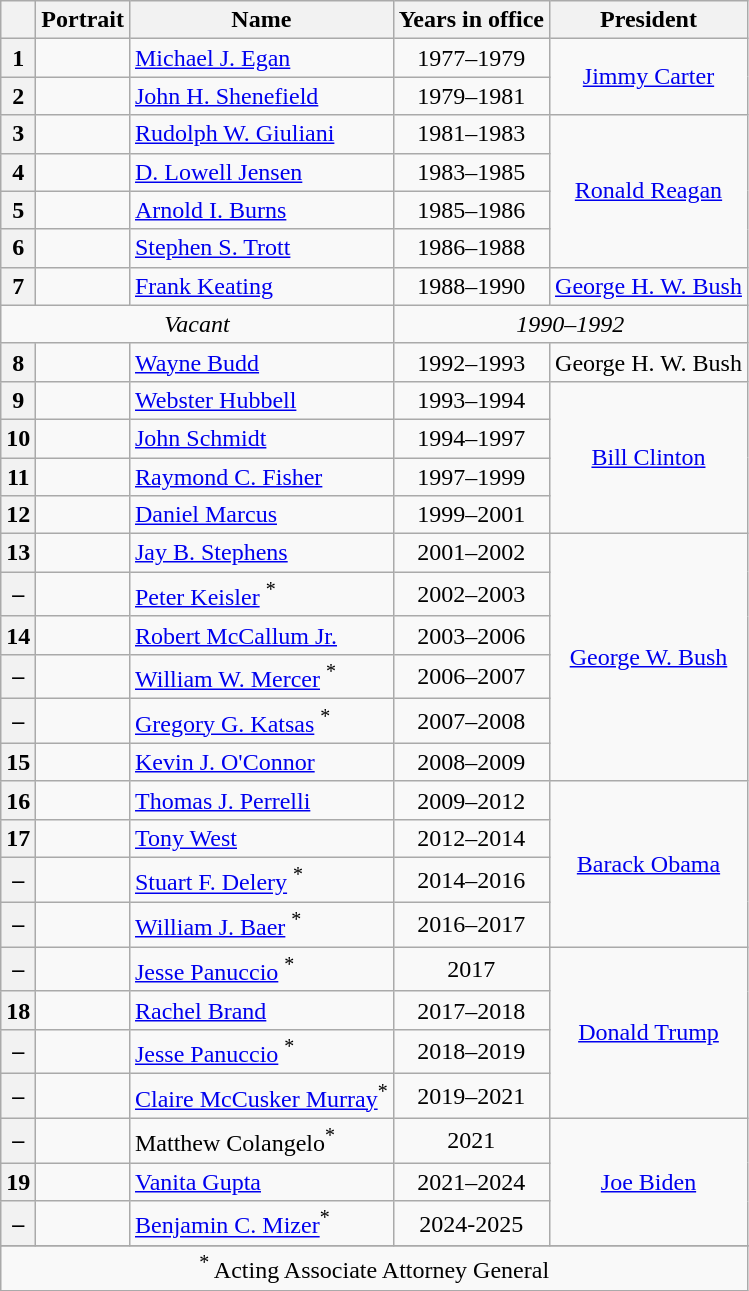<table class="wikitable">
<tr>
<th></th>
<th>Portrait</th>
<th>Name</th>
<th>Years in office</th>
<th>President</th>
</tr>
<tr>
<th>1</th>
<td></td>
<td><a href='#'>Michael J. Egan</a></td>
<td align="center">1977–1979</td>
<td rowspan=2 style="text-align:center"><a href='#'>Jimmy Carter</a></td>
</tr>
<tr>
<th>2</th>
<td></td>
<td><a href='#'>John H. Shenefield</a></td>
<td align="center">1979–1981</td>
</tr>
<tr>
<th>3</th>
<td></td>
<td><a href='#'>Rudolph W. Giuliani</a></td>
<td align="center">1981–1983</td>
<td rowspan=4 style="text-align:center"><a href='#'>Ronald Reagan</a></td>
</tr>
<tr>
<th>4</th>
<td></td>
<td><a href='#'>D. Lowell Jensen</a></td>
<td align="center">1983–1985</td>
</tr>
<tr>
<th>5</th>
<td></td>
<td><a href='#'>Arnold I. Burns</a></td>
<td align="center">1985–1986</td>
</tr>
<tr gu>
<th>6</th>
<td></td>
<td><a href='#'>Stephen S. Trott</a></td>
<td align="center">1986–1988</td>
</tr>
<tr>
<th>7</th>
<td></td>
<td><a href='#'>Frank Keating</a></td>
<td align="center">1988–1990</td>
<td align="center"><a href='#'>George H. W. Bush</a></td>
</tr>
<tr>
<td colspan="3" style="text-align:center"><em>Vacant</em></td>
<td colspan="2" style="text-align:center"><em>1990–1992</em></td>
</tr>
<tr>
<th>8</th>
<td></td>
<td><a href='#'>Wayne Budd</a></td>
<td align="center">1992–1993</td>
<td align="center">George H. W. Bush</td>
</tr>
<tr>
<th>9</th>
<td></td>
<td><a href='#'>Webster Hubbell</a></td>
<td align="center">1993–1994</td>
<td rowspan=4 style="text-align:center"><a href='#'>Bill Clinton</a></td>
</tr>
<tr>
<th>10</th>
<td></td>
<td><a href='#'>John Schmidt</a></td>
<td align="center">1994–1997</td>
</tr>
<tr>
<th>11</th>
<td></td>
<td><a href='#'>Raymond C. Fisher</a></td>
<td align="center">1997–1999</td>
</tr>
<tr>
<th>12</th>
<td></td>
<td><a href='#'>Daniel Marcus</a></td>
<td align="center">1999–2001</td>
</tr>
<tr>
<th>13</th>
<td></td>
<td><a href='#'>Jay B. Stephens</a></td>
<td align="center">2001–2002</td>
<td rowspan=6 style="text-align:center"><a href='#'>George W. Bush</a></td>
</tr>
<tr>
<th>–</th>
<td></td>
<td><a href='#'>Peter Keisler</a> <sup>*</sup></td>
<td align="center">2002–2003</td>
</tr>
<tr>
<th>14</th>
<td></td>
<td><a href='#'>Robert McCallum Jr.</a></td>
<td align="center">2003–2006</td>
</tr>
<tr>
<th>–</th>
<td></td>
<td><a href='#'>William W. Mercer</a> <sup>*</sup></td>
<td align="center">2006–2007</td>
</tr>
<tr>
<th>–</th>
<td></td>
<td><a href='#'>Gregory G. Katsas</a> <sup>*</sup></td>
<td align="center">2007–2008</td>
</tr>
<tr>
<th>15</th>
<td></td>
<td><a href='#'>Kevin J. O'Connor</a></td>
<td align="center">2008–2009</td>
</tr>
<tr>
<th>16</th>
<td></td>
<td><a href='#'>Thomas J. Perrelli</a></td>
<td align="center">2009–2012</td>
<td rowspan=4 style="text-align:center"><a href='#'>Barack Obama</a></td>
</tr>
<tr>
<th>17</th>
<td></td>
<td><a href='#'>Tony West</a></td>
<td align="center">2012–2014</td>
</tr>
<tr>
<th>–</th>
<td></td>
<td><a href='#'>Stuart F. Delery</a> <sup>*</sup></td>
<td align="center">2014–2016</td>
</tr>
<tr>
<th>–</th>
<td></td>
<td><a href='#'>William J. Baer</a> <sup>*</sup></td>
<td align="center">2016–2017</td>
</tr>
<tr>
<th>–</th>
<td></td>
<td><a href='#'>Jesse Panuccio</a> <sup>*</sup></td>
<td align="center">2017</td>
<td rowspan="4" style="text-align:center"><a href='#'>Donald Trump</a></td>
</tr>
<tr>
<th>18</th>
<td></td>
<td><a href='#'>Rachel Brand</a></td>
<td align="center">2017–2018</td>
</tr>
<tr>
<th>–</th>
<td></td>
<td><a href='#'>Jesse Panuccio</a> <sup>*</sup></td>
<td align="center">2018–2019</td>
</tr>
<tr>
<th>–</th>
<td></td>
<td><a href='#'>Claire McCusker Murray</a><sup>*</sup></td>
<td align="center">2019–2021</td>
</tr>
<tr>
<th>–</th>
<td></td>
<td>Matthew Colangelo<sup>*</sup></td>
<td align="center">2021</td>
<td rowspan="3" style="text-align:center"><a href='#'>Joe Biden</a></td>
</tr>
<tr>
<th>19</th>
<td></td>
<td><a href='#'>Vanita Gupta</a></td>
<td style="text-align:center">2021–2024</td>
</tr>
<tr>
<th>–</th>
<td></td>
<td><a href='#'>Benjamin C. Mizer</a><sup>*</sup></td>
<td align="center">2024-2025</td>
</tr>
<tr>
</tr>
<tr class="small">
<td colspan="5" style="text-align:center"><sup>*</sup> Acting Associate Attorney General</td>
</tr>
</table>
